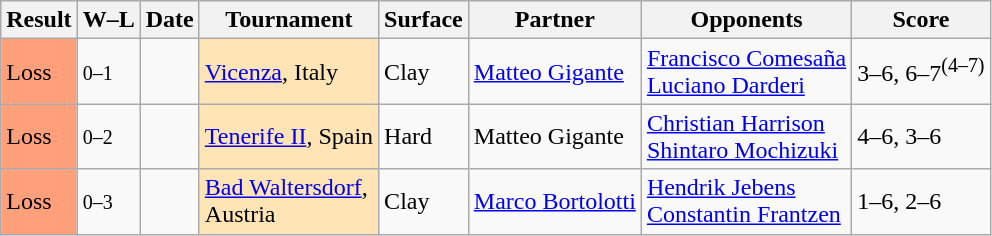<table class="sortable wikitable">
<tr>
<th>Result</th>
<th class="unsortable">W–L</th>
<th>Date</th>
<th>Tournament</th>
<th>Surface</th>
<th>Partner</th>
<th>Opponents</th>
<th class="unsortable">Score</th>
</tr>
<tr>
<td bgcolor=FFA07A>Loss</td>
<td><small>0–1</small></td>
<td><a href='#'></a></td>
<td bgcolor=moccasin><a href='#'>Vicenza</a>, Italy</td>
<td>Clay</td>
<td> <a href='#'>Matteo Gigante</a></td>
<td> <a href='#'>Francisco Comesaña</a><br> <a href='#'>Luciano Darderi</a></td>
<td>3–6, 6–7<sup>(4–7)</sup></td>
</tr>
<tr>
<td bgcolor=FFA07A>Loss</td>
<td><small>0–2</small></td>
<td><a href='#'></a></td>
<td bgcolor=moccasin><a href='#'>Tenerife II</a>, Spain</td>
<td>Hard</td>
<td> Matteo Gigante</td>
<td> <a href='#'>Christian Harrison</a><br> <a href='#'>Shintaro Mochizuki</a></td>
<td>4–6, 3–6</td>
</tr>
<tr>
<td bgcolor=FFA07A>Loss</td>
<td><small>0–3</small></td>
<td><a href='#'></a></td>
<td bgcolor=moccasin><a href='#'>Bad Waltersdorf</a>, <br> Austria</td>
<td>Clay</td>
<td> <a href='#'>Marco Bortolotti</a></td>
<td> <a href='#'>Hendrik Jebens</a><br> <a href='#'>Constantin Frantzen</a></td>
<td>1–6, 2–6</td>
</tr>
</table>
